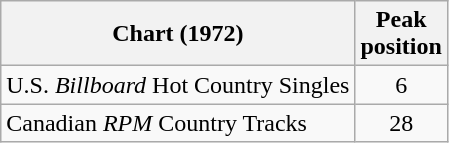<table class="wikitable sortable">
<tr>
<th align="left">Chart (1972)</th>
<th style="text-align:center;">Peak<br>position</th>
</tr>
<tr>
<td align="left">U.S. <em>Billboard</em> Hot Country Singles</td>
<td style="text-align:center;">6</td>
</tr>
<tr>
<td align="left">Canadian <em>RPM</em> Country Tracks</td>
<td style="text-align:center;">28</td>
</tr>
</table>
